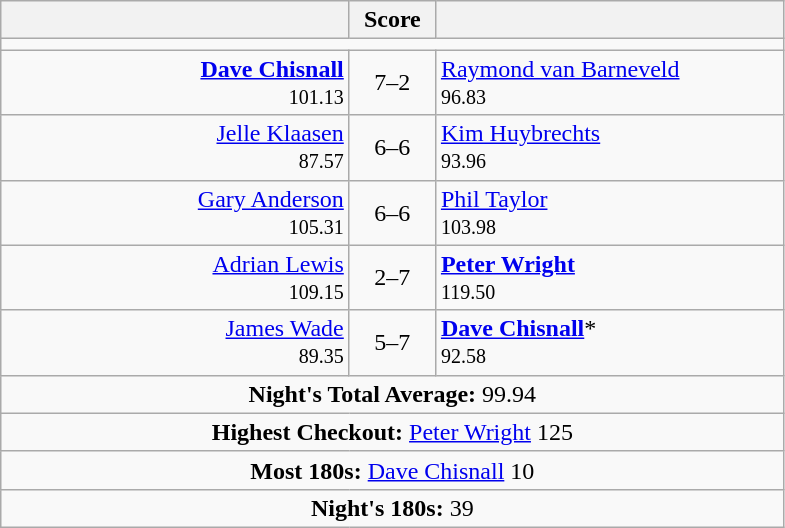<table class=wikitable style="text-align:center">
<tr>
<th width=225></th>
<th width=50>Score</th>
<th width=225></th>
</tr>
<tr align=center>
<td colspan="3"></td>
</tr>
<tr align=left>
<td align=right><strong><a href='#'>Dave Chisnall</a></strong>  <br><small><span>101.13</span></small></td>
<td align=center>7–2</td>
<td> <a href='#'>Raymond van Barneveld</a>  <br><small><span>96.83</span></small></td>
</tr>
<tr align=left>
<td align=right><a href='#'>Jelle Klaasen</a>   <br><small><span>87.57</span></small></td>
<td align=center>6–6</td>
<td> <a href='#'>Kim Huybrechts</a>  <br><small><span>93.96</span></small></td>
</tr>
<tr align=left>
<td align=right><a href='#'>Gary Anderson</a>  <br><small><span>105.31</span></small></td>
<td align=center>6–6</td>
<td> <a href='#'>Phil Taylor</a> <br><small><span>103.98</span></small></td>
</tr>
<tr align=left>
<td align=right><a href='#'>Adrian Lewis</a>    <br><small><span>109.15</span></small></td>
<td align=center>2–7</td>
<td> <strong><a href='#'>Peter Wright</a></strong>  <br><small><span>119.50</span></small></td>
</tr>
<tr align=left>
<td align=right><a href='#'>James Wade</a>  <br><small><span>89.35</span></small></td>
<td align=center>5–7</td>
<td> <strong><a href='#'>Dave Chisnall</a></strong>* <br><small><span>92.58</span></small></td>
</tr>
<tr align=center>
<td colspan="3"><strong>Night's Total Average:</strong> 99.94 </td>
</tr>
<tr align=center>
<td colspan="3"><strong>Highest Checkout:</strong>  <a href='#'>Peter Wright</a> 125</td>
</tr>
<tr align=center>
<td colspan="3"><strong>Most 180s:</strong>  <a href='#'>Dave Chisnall</a> 10</td>
</tr>
<tr align=center>
<td colspan="3"><strong>Night's 180s:</strong> 39</td>
</tr>
</table>
